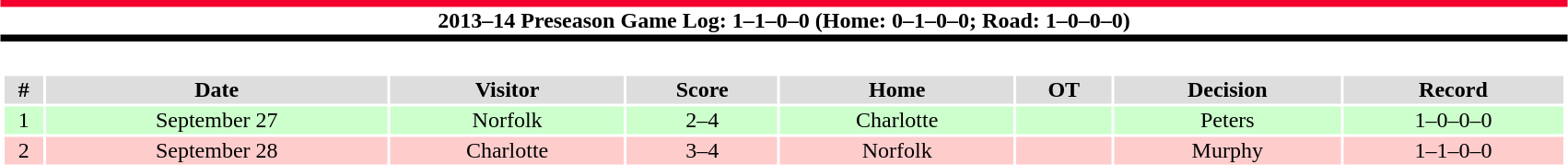<table class="toccolours"  style="width:90%; clear:both; margin:1.5em auto; text-align:center;">
<tr>
<th colspan="11" style="background:#fff; border-top:#F5002E 5px solid; border-bottom:#000000 5px solid;">2013–14 Preseason Game Log: 1–1–0–0 (Home: 0–1–0–0; Road: 1–0–0–0)</th>
</tr>
<tr>
<td colspan=11><br><table class="toccolours collapsible" style="width:100%;">
<tr>
</tr>
<tr style="text-align:center; background:#ddd;">
<td><strong>#</strong></td>
<td><strong>Date</strong></td>
<td><strong>Visitor</strong></td>
<td><strong>Score</strong></td>
<td><strong>Home</strong></td>
<td><strong>OT</strong></td>
<td><strong>Decision</strong></td>
<td><strong>Record</strong></td>
</tr>
<tr align="center" bgcolor="#cfc">
<td>1</td>
<td>September 27</td>
<td>Norfolk</td>
<td>2–4</td>
<td>Charlotte</td>
<td></td>
<td>Peters</td>
<td>1–0–0–0</td>
</tr>
<tr align="center" bgcolor="#fcc">
<td>2</td>
<td>September 28</td>
<td>Charlotte</td>
<td>3–4</td>
<td>Norfolk</td>
<td></td>
<td>Murphy</td>
<td>1–1–0–0</td>
</tr>
</table>
</td>
</tr>
</table>
